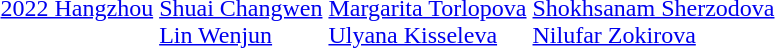<table>
<tr>
<td><a href='#'>2022 Hangzhou</a></td>
<td><br><a href='#'>Shuai Changwen</a><br><a href='#'>Lin Wenjun</a></td>
<td><br><a href='#'>Margarita Torlopova</a><br><a href='#'>Ulyana Kisseleva</a></td>
<td><br><a href='#'>Shokhsanam Sherzodova</a><br><a href='#'>Nilufar Zokirova</a></td>
</tr>
</table>
